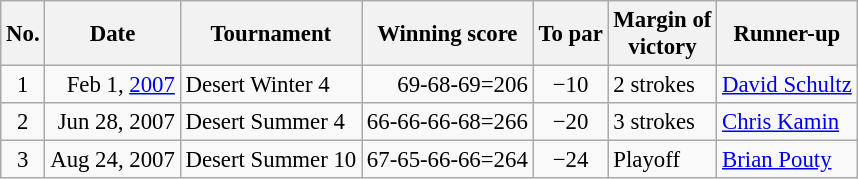<table class="wikitable" style="font-size:95%;">
<tr>
<th>No.</th>
<th>Date</th>
<th>Tournament</th>
<th>Winning score</th>
<th>To par</th>
<th>Margin of<br>victory</th>
<th>Runner-up</th>
</tr>
<tr>
<td align=center>1</td>
<td align=right>Feb 1, <a href='#'>2007</a></td>
<td>Desert Winter 4</td>
<td align=right>69-68-69=206</td>
<td align=center>−10</td>
<td>2 strokes</td>
<td> <a href='#'>David Schultz</a></td>
</tr>
<tr>
<td align=center>2</td>
<td align=right>Jun 28, 2007</td>
<td>Desert Summer 4</td>
<td align=right>66-66-66-68=266</td>
<td align=center>−20</td>
<td>3 strokes</td>
<td> <a href='#'>Chris Kamin</a></td>
</tr>
<tr>
<td align=center>3</td>
<td align=right>Aug 24, 2007</td>
<td>Desert Summer 10</td>
<td align=right>67-65-66-66=264</td>
<td align=center>−24</td>
<td>Playoff</td>
<td> <a href='#'>Brian Pouty</a></td>
</tr>
</table>
